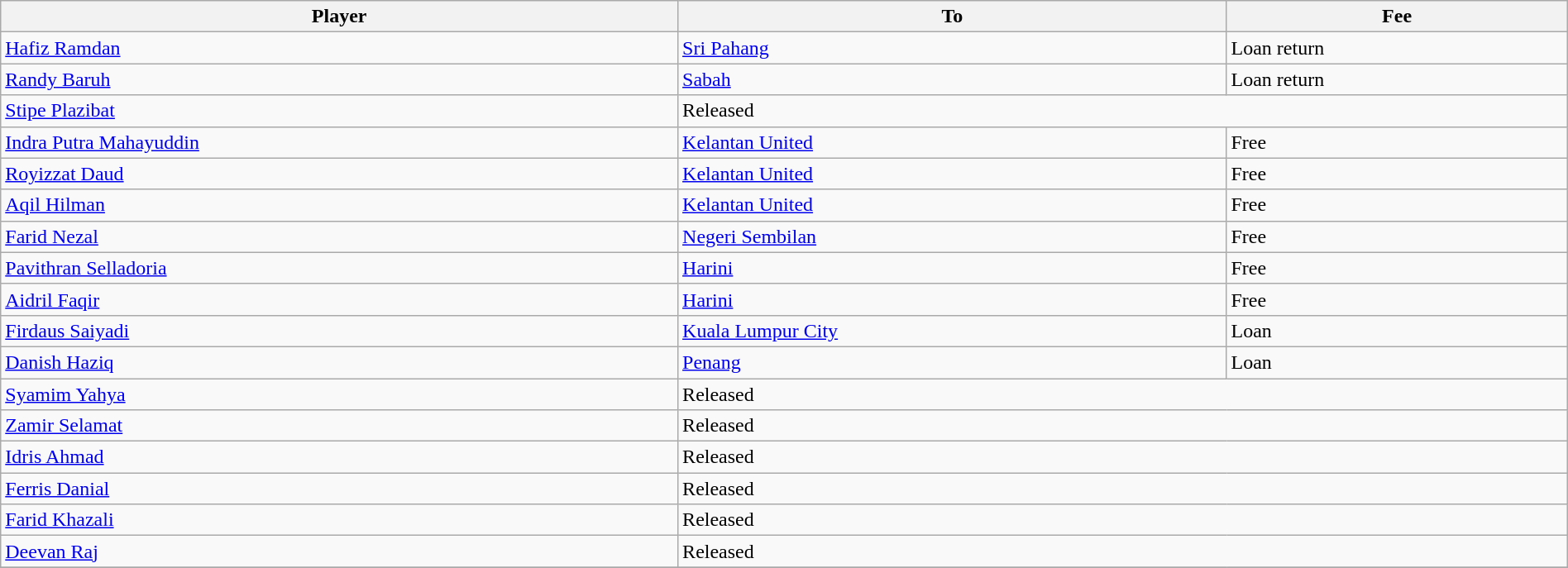<table class="wikitable" style="text-align:left; font-size:100%;width:100%;">
<tr>
<th style="background:; color:;">Player</th>
<th style="background:; color:;">To</th>
<th style="background:; color:;">Fee</th>
</tr>
<tr>
<td> <a href='#'>Hafiz Ramdan</a></td>
<td> <a href='#'>Sri Pahang</a></td>
<td>Loan return</td>
</tr>
<tr>
<td> <a href='#'>Randy Baruh</a></td>
<td> <a href='#'>Sabah</a></td>
<td>Loan return</td>
</tr>
<tr>
<td> <a href='#'>Stipe Plazibat</a></td>
<td colspan=2>Released</td>
</tr>
<tr>
<td> <a href='#'>Indra Putra Mahayuddin</a></td>
<td> <a href='#'>Kelantan United</a></td>
<td>Free</td>
</tr>
<tr>
<td> <a href='#'>Royizzat Daud</a></td>
<td> <a href='#'>Kelantan United</a></td>
<td>Free</td>
</tr>
<tr>
<td> <a href='#'>Aqil Hilman</a></td>
<td> <a href='#'>Kelantan United</a></td>
<td>Free</td>
</tr>
<tr>
<td> <a href='#'>Farid Nezal</a></td>
<td> <a href='#'>Negeri Sembilan</a></td>
<td>Free</td>
</tr>
<tr>
<td> <a href='#'>Pavithran Selladoria</a></td>
<td> <a href='#'>Harini</a></td>
<td>Free</td>
</tr>
<tr>
<td> <a href='#'>Aidril Faqir</a></td>
<td> <a href='#'>Harini</a></td>
<td>Free</td>
</tr>
<tr>
<td> <a href='#'>Firdaus Saiyadi</a></td>
<td> <a href='#'>Kuala Lumpur City</a></td>
<td>Loan</td>
</tr>
<tr>
<td> <a href='#'>Danish Haziq</a></td>
<td> <a href='#'>Penang</a></td>
<td>Loan</td>
</tr>
<tr>
<td> <a href='#'>Syamim Yahya</a></td>
<td colspan=2>Released</td>
</tr>
<tr>
<td> <a href='#'>Zamir Selamat</a></td>
<td colspan=2>Released</td>
</tr>
<tr>
<td> <a href='#'>Idris Ahmad</a></td>
<td colspan=2>Released</td>
</tr>
<tr>
<td> <a href='#'>Ferris Danial</a></td>
<td colspan=2>Released</td>
</tr>
<tr>
<td> <a href='#'>Farid Khazali</a></td>
<td colspan=2>Released</td>
</tr>
<tr>
<td> <a href='#'>Deevan Raj</a></td>
<td colspan=2>Released</td>
</tr>
<tr>
</tr>
</table>
